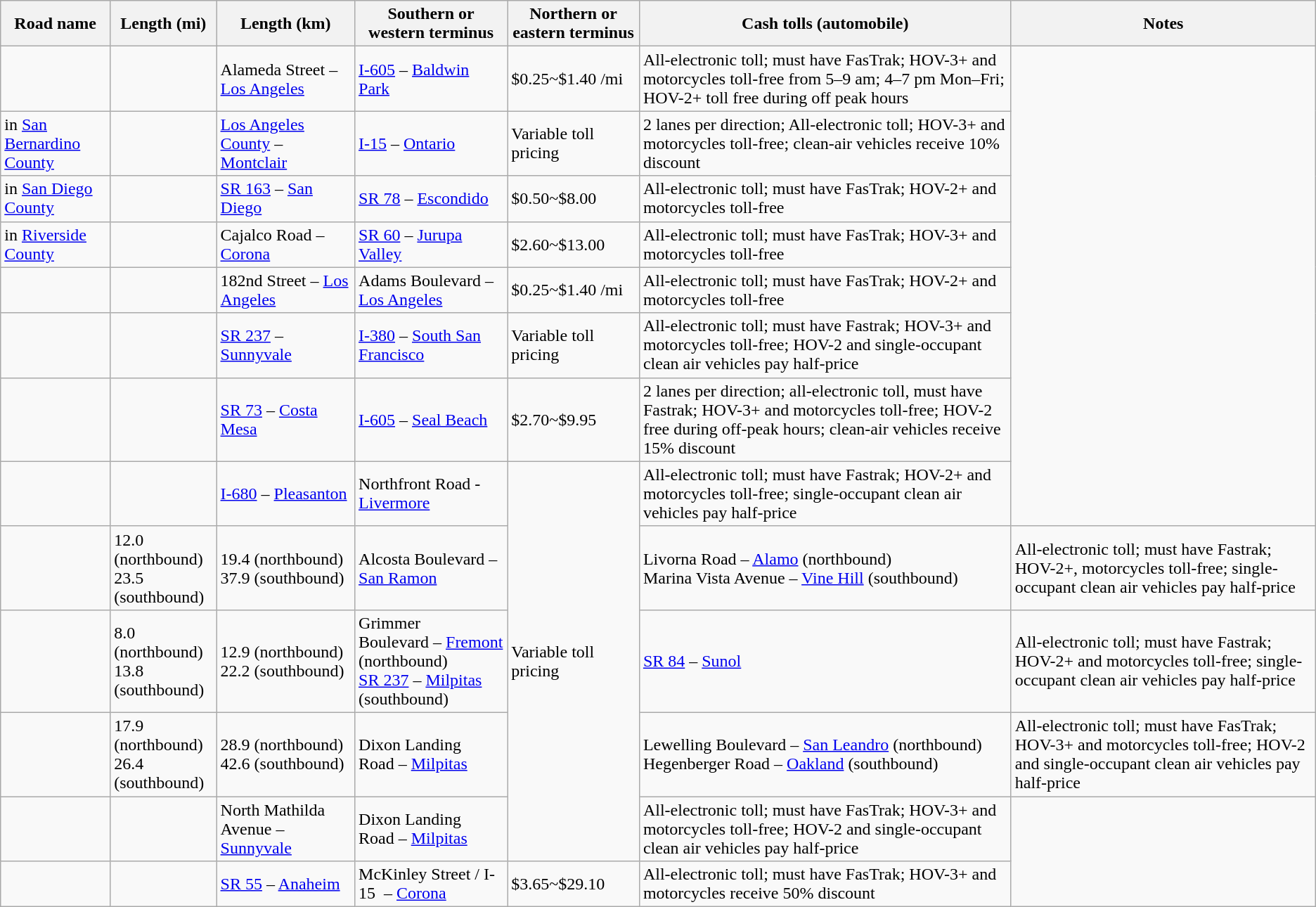<table class=wikitable>
<tr>
<th scope=col>Road name</th>
<th scope=col>Length (mi)</th>
<th scope=col>Length (km)</th>
<th scope=col>Southern or western terminus</th>
<th scope=col>Northern or eastern terminus</th>
<th scope=col>Cash tolls (automobile)</th>
<th scope=col>Notes</th>
</tr>
<tr>
<td></td>
<td></td>
<td>Alameda Street – <a href='#'>Los Angeles</a></td>
<td><a href='#'>I-605</a> – <a href='#'>Baldwin Park</a></td>
<td>$0.25~$1.40 /mi</td>
<td>All-electronic toll; must have FasTrak; HOV-3+ and motorcycles toll-free from 5–9 am; 4–7 pm Mon–Fri; HOV-2+ toll free during off peak hours</td>
</tr>
<tr>
<td> in <a href='#'>San Bernardino County</a></td>
<td></td>
<td><a href='#'>Los Angeles County</a> – <a href='#'>Montclair</a></td>
<td><a href='#'>I-15</a> – <a href='#'>Ontario</a></td>
<td>Variable toll pricing</td>
<td>2 lanes per direction; All-electronic toll; HOV-3+ and motorcycles toll-free; clean-air vehicles receive 10% discount</td>
</tr>
<tr>
<td> in <a href='#'>San Diego County</a></td>
<td></td>
<td><a href='#'>SR 163</a> – <a href='#'>San Diego</a></td>
<td><a href='#'>SR 78</a> – <a href='#'>Escondido</a></td>
<td>$0.50~$8.00</td>
<td>All-electronic toll; must have FasTrak; HOV-2+ and motorcycles toll-free</td>
</tr>
<tr>
<td> in <a href='#'>Riverside County</a></td>
<td></td>
<td>Cajalco Road – <a href='#'>Corona</a></td>
<td><a href='#'>SR 60</a> – <a href='#'>Jurupa Valley</a></td>
<td>$2.60~$13.00</td>
<td>All-electronic toll; must have FasTrak; HOV-3+ and motorcycles toll-free</td>
</tr>
<tr>
<td></td>
<td></td>
<td>182nd Street – <a href='#'>Los Angeles</a></td>
<td>Adams Boulevard – <a href='#'>Los Angeles</a></td>
<td>$0.25~$1.40 /mi</td>
<td>All-electronic toll; must have FasTrak; HOV-2+ and motorcycles toll-free</td>
</tr>
<tr>
<td></td>
<td></td>
<td><a href='#'>SR 237</a> – <a href='#'>Sunnyvale</a></td>
<td><a href='#'>I-380</a> – <a href='#'>South San Francisco</a></td>
<td>Variable toll pricing</td>
<td>All-electronic toll; must have Fastrak; HOV-3+ and motorcycles toll-free; HOV-2 and single-occupant clean air vehicles pay half-price</td>
</tr>
<tr>
<td></td>
<td></td>
<td><a href='#'>SR 73</a> – <a href='#'>Costa Mesa</a></td>
<td><a href='#'>I-605</a> – <a href='#'>Seal Beach</a></td>
<td>$2.70~$9.95</td>
<td>2 lanes per direction; all-electronic toll, must have Fastrak; HOV-3+ and motorcycles toll-free; HOV-2 free during off-peak hours; clean-air vehicles receive 15% discount</td>
</tr>
<tr>
<td></td>
<td></td>
<td><a href='#'>I-680</a> – <a href='#'>Pleasanton</a></td>
<td>Northfront Road - <a href='#'>Livermore</a></td>
<td rowspan="5">Variable toll pricing</td>
<td>All-electronic toll; must have Fastrak; HOV-2+ and motorcycles toll-free; single-occupant clean air vehicles pay half-price</td>
</tr>
<tr>
<td></td>
<td>12.0 (northbound) <br> 23.5 (southbound)</td>
<td>19.4 (northbound) <br> 37.9 (southbound)</td>
<td>Alcosta Boulevard – <a href='#'>San Ramon</a></td>
<td>Livorna Road – <a href='#'>Alamo</a> (northbound) <br> Marina Vista Avenue – <a href='#'>Vine Hill</a> (southbound)</td>
<td>All-electronic toll; must have Fastrak; HOV-2+, motorcycles toll-free; single-occupant clean air vehicles pay half-price</td>
</tr>
<tr>
<td></td>
<td>8.0 (northbound) <br> 13.8 (southbound)</td>
<td>12.9 (northbound) <br> 22.2 (southbound)</td>
<td>Grimmer Boulevard – <a href='#'>Fremont</a> (northbound) <br> <a href='#'>SR 237</a> – <a href='#'>Milpitas</a> (southbound)</td>
<td><a href='#'>SR 84</a> – <a href='#'>Sunol</a></td>
<td>All-electronic toll; must have Fastrak; HOV-2+ and motorcycles toll-free; single-occupant clean air vehicles pay half-price</td>
</tr>
<tr>
<td></td>
<td>17.9 (northbound) <br> 26.4 (southbound)</td>
<td>28.9 (northbound) <br> 42.6 (southbound)</td>
<td>Dixon Landing Road – <a href='#'>Milpitas</a></td>
<td>Lewelling Boulevard – <a href='#'>San Leandro</a> (northbound) <br> Hegenberger Road – <a href='#'>Oakland</a> (southbound)</td>
<td>All-electronic toll; must have FasTrak; HOV-3+ and motorcycles toll-free; HOV-2 and single-occupant clean air vehicles pay half-price</td>
</tr>
<tr>
<td></td>
<td></td>
<td>North Mathilda Avenue – <a href='#'>Sunnyvale</a></td>
<td>Dixon Landing Road – <a href='#'>Milpitas</a></td>
<td>All-electronic toll; must have FasTrak; HOV-3+ and motorcycles toll-free; HOV-2 and single-occupant clean air vehicles pay half-price</td>
</tr>
<tr>
<td></td>
<td></td>
<td><a href='#'>SR 55</a> – <a href='#'>Anaheim</a></td>
<td>McKinley Street / I-15  – <a href='#'>Corona</a></td>
<td>$3.65~$29.10</td>
<td>All-electronic toll; must have FasTrak; HOV-3+ and motorcycles receive 50% discount</td>
</tr>
</table>
